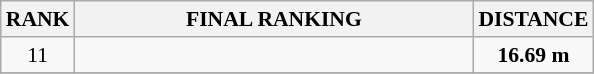<table class="wikitable" style="border-collapse: collapse; font-size: 90%;">
<tr>
<th>RANK</th>
<th align="center" style="width: 18em">FINAL RANKING</th>
<th>DISTANCE</th>
</tr>
<tr>
<td align="center">11</td>
<td></td>
<td align="center"><strong>16.69 m</strong></td>
</tr>
<tr>
</tr>
</table>
